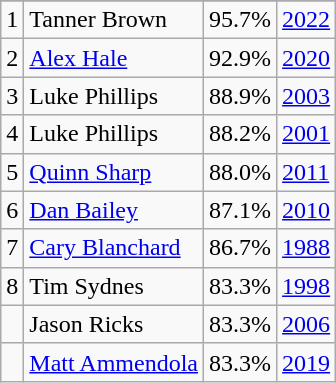<table class="wikitable">
<tr>
</tr>
<tr>
<td>1</td>
<td>Tanner Brown</td>
<td><abbr>95.7%</abbr></td>
<td><a href='#'>2022</a></td>
</tr>
<tr>
<td>2</td>
<td><a href='#'>Alex Hale</a></td>
<td><abbr>92.9%</abbr></td>
<td><a href='#'>2020</a></td>
</tr>
<tr>
<td>3</td>
<td>Luke Phillips</td>
<td><abbr>88.9%</abbr></td>
<td><a href='#'>2003</a></td>
</tr>
<tr>
<td>4</td>
<td>Luke Phillips</td>
<td><abbr>88.2%</abbr></td>
<td><a href='#'>2001</a></td>
</tr>
<tr>
<td>5</td>
<td><a href='#'>Quinn Sharp</a></td>
<td><abbr>88.0%</abbr></td>
<td><a href='#'>2011</a></td>
</tr>
<tr>
<td>6</td>
<td><a href='#'>Dan Bailey</a></td>
<td><abbr>87.1%</abbr></td>
<td><a href='#'>2010</a></td>
</tr>
<tr>
<td>7</td>
<td><a href='#'>Cary Blanchard</a></td>
<td><abbr>86.7%</abbr></td>
<td><a href='#'>1988</a></td>
</tr>
<tr>
<td>8</td>
<td>Tim Sydnes</td>
<td><abbr>83.3%</abbr></td>
<td><a href='#'>1998</a></td>
</tr>
<tr>
<td></td>
<td>Jason Ricks</td>
<td><abbr>83.3%</abbr></td>
<td><a href='#'>2006</a></td>
</tr>
<tr>
<td></td>
<td><a href='#'>Matt Ammendola</a></td>
<td><abbr>83.3%</abbr></td>
<td><a href='#'>2019</a></td>
</tr>
</table>
